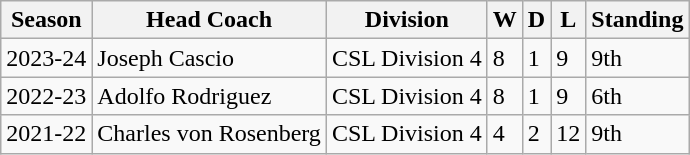<table class="wikitable sortable">
<tr>
<th>Season<br></th>
<th>Head Coach<br></th>
<th>Division<br></th>
<th>W <br></th>
<th>D <br></th>
<th>L <br></th>
<th>Standing</th>
</tr>
<tr>
<td>2023-24</td>
<td> Joseph Cascio</td>
<td>CSL Division 4</td>
<td>8</td>
<td>1</td>
<td>9</td>
<td>9th</td>
</tr>
<tr>
<td>2022-23</td>
<td> Adolfo Rodriguez</td>
<td>CSL Division 4</td>
<td>8</td>
<td>1</td>
<td>9</td>
<td>6th</td>
</tr>
<tr>
<td>2021-22</td>
<td> Charles von Rosenberg</td>
<td>CSL Division 4</td>
<td>4</td>
<td>2</td>
<td>12</td>
<td>9th</td>
</tr>
</table>
